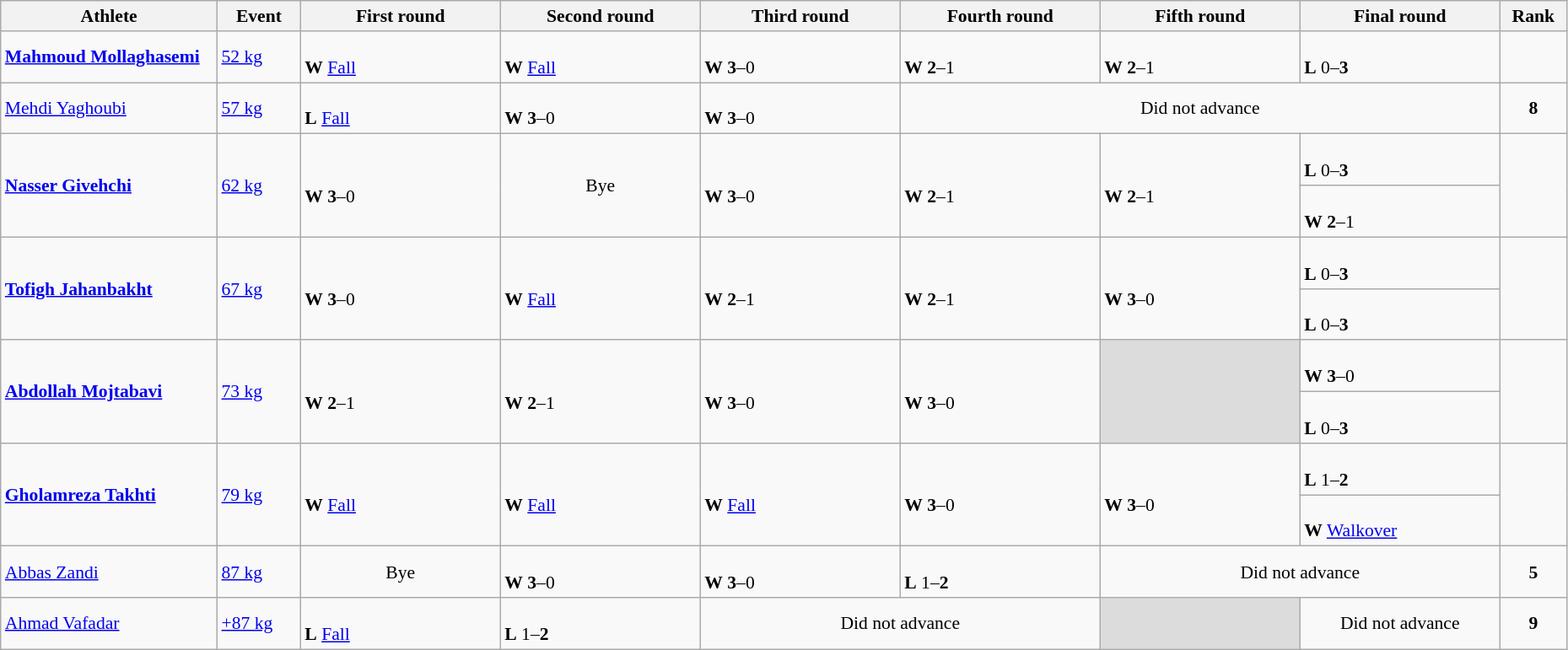<table class="wikitable" width="98%" style="text-align:left; font-size:90%">
<tr>
<th width="13%">Athlete</th>
<th width="5%">Event</th>
<th width="12%">First round</th>
<th width="12%">Second round</th>
<th width="12%">Third round</th>
<th width="12%">Fourth round</th>
<th width="12%">Fifth round</th>
<th width="12%">Final round</th>
<th width="4%">Rank</th>
</tr>
<tr>
<td><strong><a href='#'>Mahmoud Mollaghasemi</a></strong></td>
<td><a href='#'>52 kg</a></td>
<td><br><strong>W</strong> <a href='#'>Fall</a></td>
<td><br><strong>W</strong> <a href='#'>Fall</a></td>
<td><br><strong>W</strong> <strong>3</strong>–0</td>
<td><br><strong>W</strong> <strong>2</strong>–1</td>
<td><br><strong>W</strong> <strong>2</strong>–1</td>
<td><br><strong>L</strong> 0–<strong>3</strong></td>
<td align=center></td>
</tr>
<tr>
<td><a href='#'>Mehdi Yaghoubi</a></td>
<td><a href='#'>57 kg</a></td>
<td><br><strong>L</strong> <a href='#'>Fall</a></td>
<td><br><strong>W</strong> <strong>3</strong>–0</td>
<td><br><strong>W</strong> <strong>3</strong>–0</td>
<td colspan=3 align=center>Did not advance</td>
<td align=center><strong>8</strong></td>
</tr>
<tr>
<td rowspan=2><strong><a href='#'>Nasser Givehchi</a></strong></td>
<td rowspan=2><a href='#'>62 kg</a></td>
<td rowspan=2><br><strong>W</strong> <strong>3</strong>–0</td>
<td rowspan=2 align=center>Bye</td>
<td rowspan=2><br><strong>W</strong> <strong>3</strong>–0</td>
<td rowspan=2><br><strong>W</strong> <strong>2</strong>–1</td>
<td rowspan=2><br><strong>W</strong> <strong>2</strong>–1</td>
<td><br><strong>L</strong> 0–<strong>3</strong></td>
<td rowspan=2 align=center></td>
</tr>
<tr>
<td><br><strong>W</strong> <strong>2</strong>–1</td>
</tr>
<tr>
<td rowspan=2><strong><a href='#'>Tofigh Jahanbakht</a></strong></td>
<td rowspan=2><a href='#'>67 kg</a></td>
<td rowspan=2><br><strong>W</strong> <strong>3</strong>–0</td>
<td rowspan=2><br><strong>W</strong> <a href='#'>Fall</a></td>
<td rowspan=2><br><strong>W</strong> <strong>2</strong>–1</td>
<td rowspan=2><br><strong>W</strong> <strong>2</strong>–1</td>
<td rowspan=2><br><strong>W</strong> <strong>3</strong>–0</td>
<td><br><strong>L</strong> 0–<strong>3</strong></td>
<td rowspan=2 align=center></td>
</tr>
<tr>
<td><br><strong>L</strong> 0–<strong>3</strong></td>
</tr>
<tr>
<td rowspan=2><strong><a href='#'>Abdollah Mojtabavi</a></strong></td>
<td rowspan=2><a href='#'>73 kg</a></td>
<td rowspan=2><br><strong>W</strong> <strong>2</strong>–1</td>
<td rowspan=2><br><strong>W</strong> <strong>2</strong>–1</td>
<td rowspan=2><br><strong>W</strong> <strong>3</strong>–0</td>
<td rowspan=2><br><strong>W</strong> <strong>3</strong>–0</td>
<td rowspan=2 bgcolor=#DCDCDC></td>
<td><br><strong>W</strong> <strong>3</strong>–0</td>
<td rowspan=2 align=center></td>
</tr>
<tr>
<td><br><strong>L</strong> 0–<strong>3</strong></td>
</tr>
<tr>
<td rowspan=2><strong><a href='#'>Gholamreza Takhti</a></strong></td>
<td rowspan=2><a href='#'>79 kg</a></td>
<td rowspan=2><br><strong>W</strong> <a href='#'>Fall</a></td>
<td rowspan=2><br><strong>W</strong> <a href='#'>Fall</a></td>
<td rowspan=2><br><strong>W</strong> <a href='#'>Fall</a></td>
<td rowspan=2><br><strong>W</strong> <strong>3</strong>–0</td>
<td rowspan=2><br><strong>W</strong> <strong>3</strong>–0</td>
<td><br><strong>L</strong> 1–<strong>2</strong></td>
<td rowspan=2 align=center></td>
</tr>
<tr>
<td><br><strong>W</strong> <a href='#'>Walkover</a></td>
</tr>
<tr>
<td><a href='#'>Abbas Zandi</a></td>
<td><a href='#'>87 kg</a></td>
<td align=center>Bye</td>
<td><br><strong>W</strong> <strong>3</strong>–0</td>
<td><br><strong>W</strong> <strong>3</strong>–0</td>
<td><br><strong>L</strong> 1–<strong>2</strong></td>
<td colspan=2 align=center>Did not advance</td>
<td align=center><strong>5</strong></td>
</tr>
<tr>
<td><a href='#'>Ahmad Vafadar</a></td>
<td><a href='#'>+87 kg</a></td>
<td><br><strong>L</strong> <a href='#'>Fall</a></td>
<td><br><strong>L</strong> 1–<strong>2</strong></td>
<td colspan=2 align=center>Did not advance</td>
<td bgcolor=#DCDCDC></td>
<td align=center>Did not advance</td>
<td align=center><strong>9</strong></td>
</tr>
</table>
